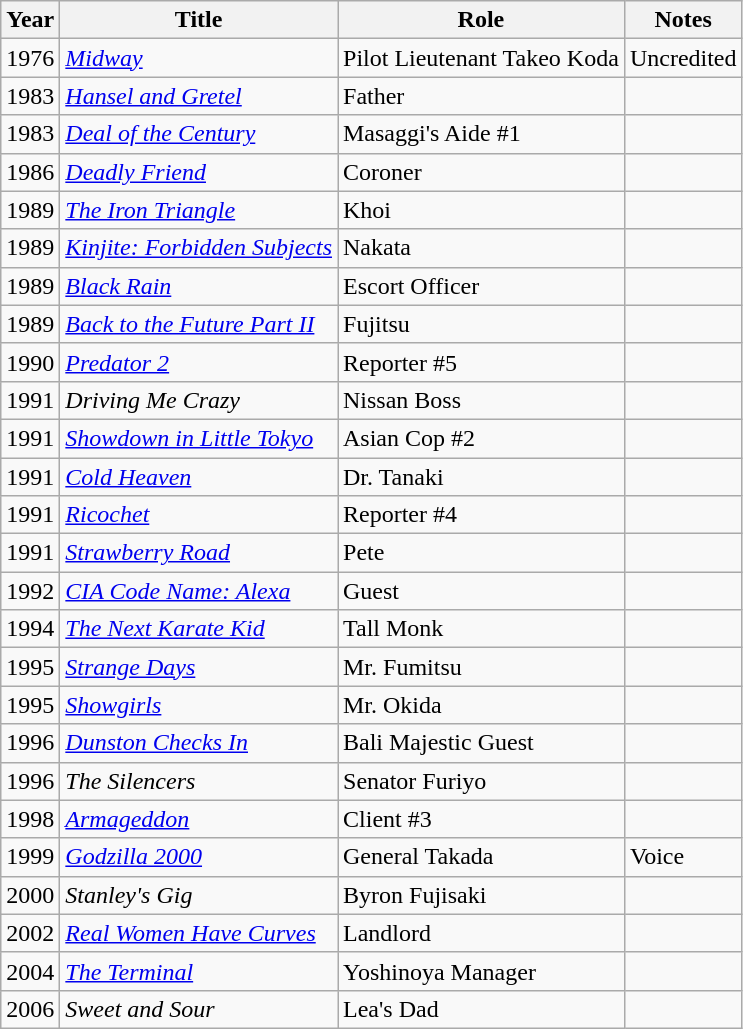<table class="wikitable">
<tr>
<th>Year</th>
<th>Title</th>
<th>Role</th>
<th>Notes</th>
</tr>
<tr>
<td>1976</td>
<td><em><a href='#'>Midway</a></em></td>
<td>Pilot Lieutenant Takeo Koda</td>
<td>Uncredited</td>
</tr>
<tr>
<td>1983</td>
<td><em><a href='#'>Hansel and Gretel</a></em></td>
<td>Father</td>
<td></td>
</tr>
<tr>
<td>1983</td>
<td><em><a href='#'>Deal of the Century</a></em></td>
<td>Masaggi's Aide #1</td>
<td></td>
</tr>
<tr>
<td>1986</td>
<td><em><a href='#'>Deadly Friend</a></em></td>
<td>Coroner</td>
<td></td>
</tr>
<tr>
<td>1989</td>
<td><em><a href='#'>The Iron Triangle</a></em></td>
<td>Khoi</td>
<td></td>
</tr>
<tr>
<td>1989</td>
<td><em><a href='#'>Kinjite: Forbidden Subjects</a></em></td>
<td>Nakata</td>
<td></td>
</tr>
<tr>
<td>1989</td>
<td><em><a href='#'>Black Rain</a></em></td>
<td>Escort Officer</td>
<td></td>
</tr>
<tr>
<td>1989</td>
<td><em><a href='#'>Back to the Future Part II</a></em></td>
<td>Fujitsu</td>
<td></td>
</tr>
<tr>
<td>1990</td>
<td><em><a href='#'>Predator 2</a></em></td>
<td>Reporter #5</td>
<td></td>
</tr>
<tr>
<td>1991</td>
<td><em>Driving Me Crazy</em></td>
<td>Nissan Boss</td>
<td></td>
</tr>
<tr>
<td>1991</td>
<td><em><a href='#'>Showdown in Little Tokyo</a></em></td>
<td>Asian Cop #2</td>
<td></td>
</tr>
<tr>
<td>1991</td>
<td><em><a href='#'>Cold Heaven</a></em></td>
<td>Dr. Tanaki</td>
<td></td>
</tr>
<tr>
<td>1991</td>
<td><em><a href='#'>Ricochet</a></em></td>
<td>Reporter #4</td>
<td></td>
</tr>
<tr>
<td>1991</td>
<td><em><a href='#'>Strawberry Road</a></em></td>
<td>Pete</td>
<td></td>
</tr>
<tr>
<td>1992</td>
<td><em><a href='#'>CIA Code Name: Alexa</a></em></td>
<td>Guest</td>
<td></td>
</tr>
<tr>
<td>1994</td>
<td><em><a href='#'>The Next Karate Kid</a></em></td>
<td>Tall Monk</td>
<td></td>
</tr>
<tr>
<td>1995</td>
<td><em><a href='#'>Strange Days</a></em></td>
<td>Mr. Fumitsu</td>
<td></td>
</tr>
<tr>
<td>1995</td>
<td><em><a href='#'>Showgirls</a></em></td>
<td>Mr. Okida</td>
<td></td>
</tr>
<tr>
<td>1996</td>
<td><em><a href='#'>Dunston Checks In</a></em></td>
<td>Bali Majestic Guest</td>
<td></td>
</tr>
<tr>
<td>1996</td>
<td><em>The Silencers</em></td>
<td>Senator Furiyo</td>
<td></td>
</tr>
<tr>
<td>1998</td>
<td><em><a href='#'>Armageddon</a></em></td>
<td>Client #3</td>
<td></td>
</tr>
<tr>
<td>1999</td>
<td><em><a href='#'>Godzilla 2000</a></em></td>
<td>General Takada</td>
<td>Voice</td>
</tr>
<tr>
<td>2000</td>
<td><em>Stanley's Gig</em></td>
<td>Byron Fujisaki</td>
<td></td>
</tr>
<tr>
<td>2002</td>
<td><em><a href='#'>Real Women Have Curves</a></em></td>
<td>Landlord</td>
<td></td>
</tr>
<tr>
<td>2004</td>
<td><em><a href='#'>The Terminal</a></em></td>
<td>Yoshinoya Manager</td>
<td></td>
</tr>
<tr>
<td>2006</td>
<td><em>Sweet and Sour</em></td>
<td>Lea's Dad</td>
<td></td>
</tr>
</table>
